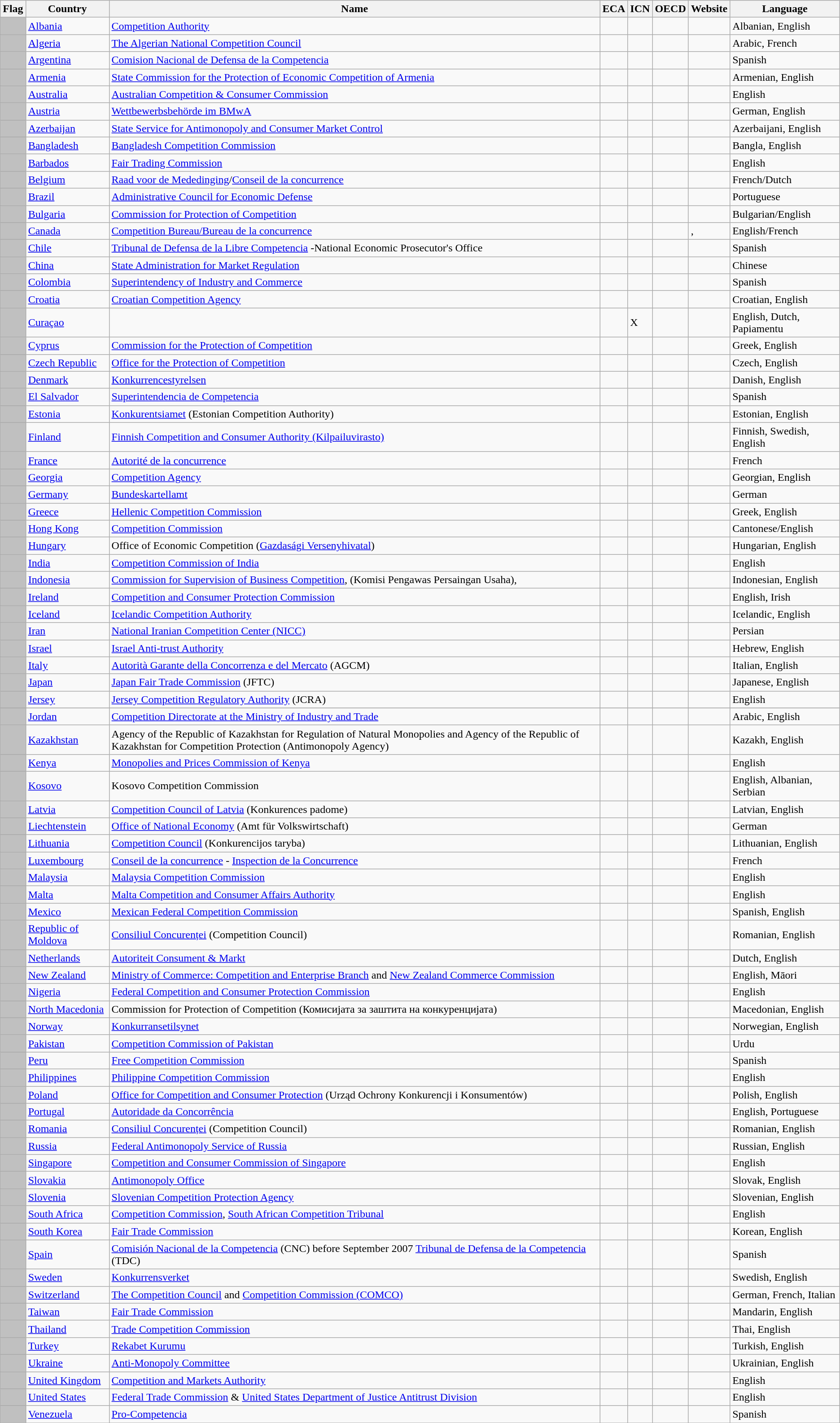<table class="wikitable sortable">
<tr>
<th>Flag</th>
<th>Country</th>
<th>Name</th>
<th>ECA</th>
<th>ICN</th>
<th>OECD</th>
<th>Website</th>
<th>Language</th>
</tr>
<tr>
<td style="background:silver"></td>
<td><a href='#'>Albania</a></td>
<td><a href='#'>Competition Authority</a></td>
<td></td>
<td></td>
<td></td>
<td></td>
<td>Albanian, English</td>
</tr>
<tr>
<td style="background:silver"></td>
<td><a href='#'>Algeria</a></td>
<td><a href='#'>The Algerian National Competition Council</a></td>
<td></td>
<td></td>
<td></td>
<td></td>
<td>Arabic, French</td>
</tr>
<tr>
<td style="background:silver"></td>
<td><a href='#'>Argentina</a></td>
<td><a href='#'>Comision Nacional de Defensa de la Competencia</a></td>
<td></td>
<td></td>
<td></td>
<td></td>
<td>Spanish</td>
</tr>
<tr>
<td style="background:silver"></td>
<td><a href='#'>Armenia</a></td>
<td><a href='#'>State Commission for the Protection of Economic Competition of Armenia</a></td>
<td></td>
<td></td>
<td></td>
<td></td>
<td>Armenian, English</td>
</tr>
<tr>
<td style="background:silver"></td>
<td><a href='#'>Australia</a></td>
<td><a href='#'>Australian Competition & Consumer Commission</a></td>
<td></td>
<td></td>
<td></td>
<td> </td>
<td>English</td>
</tr>
<tr>
<td style="background:silver"></td>
<td><a href='#'>Austria</a></td>
<td><a href='#'>Wettbewerbsbehörde im BMwA</a></td>
<td></td>
<td></td>
<td></td>
<td></td>
<td>German, English</td>
</tr>
<tr>
<td style="background:silver"></td>
<td><a href='#'>Azerbaijan</a></td>
<td><a href='#'>State Service for Antimonopoly and Consumer Market Control</a></td>
<td></td>
<td></td>
<td></td>
<td></td>
<td>Azerbaijani, English</td>
</tr>
<tr>
<td style="background:silver"></td>
<td><a href='#'>Bangladesh</a></td>
<td><a href='#'>Bangladesh Competition Commission</a></td>
<td></td>
<td></td>
<td></td>
<td></td>
<td>Bangla, English</td>
</tr>
<tr>
<td style="background:silver"></td>
<td><a href='#'>Barbados</a></td>
<td><a href='#'>Fair Trading Commission</a></td>
<td></td>
<td></td>
<td></td>
<td></td>
<td>English</td>
</tr>
<tr>
<td style="background:silver"></td>
<td><a href='#'>Belgium</a></td>
<td><a href='#'>Raad voor de Mededinging</a>/<a href='#'>Conseil de la concurrence</a></td>
<td></td>
<td></td>
<td></td>
<td></td>
<td>French/Dutch</td>
</tr>
<tr>
<td style="background:silver"></td>
<td><a href='#'>Brazil</a></td>
<td><a href='#'>Administrative Council for Economic Defense</a></td>
<td></td>
<td></td>
<td></td>
<td></td>
<td>Portuguese</td>
</tr>
<tr>
<td style="background:silver"></td>
<td><a href='#'>Bulgaria</a></td>
<td><a href='#'>Commission for Protection of Competition</a></td>
<td></td>
<td></td>
<td></td>
<td></td>
<td>Bulgarian/English</td>
</tr>
<tr>
<td style="background:silver"></td>
<td><a href='#'>Canada</a></td>
<td><a href='#'>Competition Bureau/Bureau de la concurrence</a></td>
<td></td>
<td></td>
<td></td>
<td>, </td>
<td>English/French</td>
</tr>
<tr>
<td style="background:silver"></td>
<td><a href='#'>Chile</a></td>
<td><a href='#'>Tribunal de Defensa de la Libre Competencia</a> -National Economic Prosecutor's Office</td>
<td></td>
<td></td>
<td></td>
<td></td>
<td>Spanish</td>
</tr>
<tr>
<td style="background:silver"></td>
<td><a href='#'>China</a></td>
<td><a href='#'>State Administration for Market Regulation</a></td>
<td></td>
<td></td>
<td></td>
<td></td>
<td>Chinese</td>
</tr>
<tr>
<td style="background:silver"></td>
<td><a href='#'>Colombia</a></td>
<td><a href='#'>Superintendency of Industry and Commerce</a></td>
<td></td>
<td></td>
<td></td>
<td> </td>
<td>Spanish</td>
</tr>
<tr>
<td style="background:silver"></td>
<td><a href='#'>Croatia</a></td>
<td><a href='#'>Croatian Competition Agency</a></td>
<td></td>
<td></td>
<td></td>
<td></td>
<td>Croatian, English</td>
</tr>
<tr>
<td style="background:silver"></td>
<td><a href='#'>Curaçao</a></td>
<td></td>
<td></td>
<td>X</td>
<td></td>
<td></td>
<td>English, Dutch, Papiamentu</td>
</tr>
<tr>
<td style="background:silver"></td>
<td><a href='#'>Cyprus</a></td>
<td><a href='#'>Commission for the Protection of Competition</a></td>
<td></td>
<td></td>
<td></td>
<td></td>
<td>Greek, English</td>
</tr>
<tr>
<td style="background:silver"></td>
<td><a href='#'>Czech Republic</a></td>
<td><a href='#'>Office for the Protection of Competition</a></td>
<td></td>
<td></td>
<td></td>
<td></td>
<td>Czech, English</td>
</tr>
<tr>
<td style="background:silver"></td>
<td><a href='#'>Denmark</a></td>
<td><a href='#'>Konkurrencestyrelsen</a></td>
<td></td>
<td></td>
<td></td>
<td></td>
<td>Danish, English</td>
</tr>
<tr>
<td style="background:silver"></td>
<td><a href='#'>El Salvador</a></td>
<td><a href='#'>Superintendencia de Competencia</a></td>
<td></td>
<td></td>
<td></td>
<td></td>
<td>Spanish</td>
</tr>
<tr>
<td style="background:silver"></td>
<td><a href='#'>Estonia</a></td>
<td><a href='#'>Konkurentsiamet</a> (Estonian Competition Authority)</td>
<td></td>
<td></td>
<td></td>
<td></td>
<td>Estonian, English</td>
</tr>
<tr>
<td style="background:silver"></td>
<td><a href='#'>Finland</a></td>
<td><a href='#'>Finnish Competition and Consumer Authority (Kilpailuvirasto)</a></td>
<td></td>
<td></td>
<td></td>
<td></td>
<td>Finnish, Swedish, English</td>
</tr>
<tr>
<td style="background:silver"></td>
<td><a href='#'>France</a></td>
<td><a href='#'>Autorité de la concurrence</a></td>
<td></td>
<td></td>
<td></td>
<td></td>
<td>French</td>
</tr>
<tr>
<td style="background:silver"></td>
<td><a href='#'>Georgia</a></td>
<td><a href='#'>Competition Agency</a></td>
<td></td>
<td></td>
<td></td>
<td></td>
<td>Georgian, English</td>
</tr>
<tr>
<td style="background:silver"></td>
<td><a href='#'>Germany</a></td>
<td><a href='#'>Bundeskartellamt</a></td>
<td></td>
<td></td>
<td></td>
<td></td>
<td>German</td>
</tr>
<tr>
<td style="background:silver"></td>
<td><a href='#'>Greece</a></td>
<td><a href='#'>Hellenic Competition Commission</a></td>
<td></td>
<td></td>
<td></td>
<td></td>
<td>Greek, English</td>
</tr>
<tr>
<td style="background:silver"></td>
<td><a href='#'>Hong Kong</a></td>
<td><a href='#'>Competition Commission</a></td>
<td></td>
<td></td>
<td></td>
<td></td>
<td>Cantonese/English</td>
</tr>
<tr>
<td style="background:silver"></td>
<td><a href='#'>Hungary</a></td>
<td>Office of Economic Competition (<a href='#'>Gazdasági Versenyhivatal</a>)</td>
<td></td>
<td></td>
<td></td>
<td></td>
<td>Hungarian, English</td>
</tr>
<tr>
<td style="background:silver"></td>
<td><a href='#'>India</a></td>
<td><a href='#'>Competition Commission of India</a></td>
<td></td>
<td></td>
<td></td>
<td></td>
<td>English</td>
</tr>
<tr>
<td style="background:silver"></td>
<td><a href='#'>Indonesia</a></td>
<td><a href='#'>Commission for Supervision of Business Competition</a>, (Komisi Pengawas Persaingan Usaha),</td>
<td></td>
<td></td>
<td></td>
<td></td>
<td>Indonesian, English</td>
</tr>
<tr>
<td style="background:silver"></td>
<td><a href='#'>Ireland</a></td>
<td><a href='#'>Competition and Consumer Protection Commission</a></td>
<td></td>
<td></td>
<td></td>
<td></td>
<td>English, Irish</td>
</tr>
<tr>
<td style="background:silver"></td>
<td><a href='#'>Iceland</a></td>
<td><a href='#'>Icelandic Competition Authority</a></td>
<td></td>
<td></td>
<td></td>
<td></td>
<td>Icelandic, English</td>
</tr>
<tr>
<td style="background:silver"></td>
<td><a href='#'>Iran</a></td>
<td><a href='#'>National Iranian Competition Center (NICC)</a></td>
<td></td>
<td></td>
<td></td>
<td></td>
<td>Persian</td>
</tr>
<tr>
<td style="background:silver"></td>
<td><a href='#'>Israel</a></td>
<td><a href='#'>Israel Anti-trust Authority</a></td>
<td></td>
<td></td>
<td></td>
<td></td>
<td>Hebrew, English</td>
</tr>
<tr>
<td style="background:silver"></td>
<td><a href='#'>Italy</a></td>
<td><a href='#'>Autorità Garante della Concorrenza e del Mercato</a> (AGCM)</td>
<td></td>
<td></td>
<td></td>
<td></td>
<td>Italian, English</td>
</tr>
<tr>
<td style="background:silver"></td>
<td><a href='#'>Japan</a></td>
<td><a href='#'>Japan Fair Trade Commission</a> (JFTC)</td>
<td></td>
<td></td>
<td></td>
<td></td>
<td>Japanese, English</td>
</tr>
<tr>
<td style="background:silver"></td>
<td><a href='#'>Jersey</a></td>
<td><a href='#'>Jersey Competition Regulatory Authority</a> (JCRA)</td>
<td></td>
<td></td>
<td></td>
<td></td>
<td>English</td>
</tr>
<tr>
</tr>
<tr>
<td style="background:silver"></td>
<td><a href='#'>Jordan</a></td>
<td><a href='#'>Competition Directorate at the Ministry of Industry and Trade</a></td>
<td></td>
<td></td>
<td></td>
<td></td>
<td>Arabic, English</td>
</tr>
<tr>
<td style="background:silver"></td>
<td><a href='#'>Kazakhstan</a></td>
<td>Agency of the Republic of Kazakhstan for Regulation of Natural Monopolies and Agency of the Republic of Kazakhstan for Competition Protection (Antimonopoly Agency)</td>
<td></td>
<td></td>
<td></td>
<td> </td>
<td>Kazakh, English</td>
</tr>
<tr>
<td style="background:silver"></td>
<td><a href='#'>Kenya</a></td>
<td><a href='#'>Monopolies and Prices Commission of Kenya</a></td>
<td></td>
<td></td>
<td></td>
<td></td>
<td>English</td>
</tr>
<tr>
<td style="background:silver"></td>
<td><a href='#'>Kosovo</a></td>
<td>Kosovo Competition Commission</td>
<td></td>
<td></td>
<td></td>
<td></td>
<td>English, Albanian, Serbian</td>
</tr>
<tr>
<td style="background:silver"></td>
<td><a href='#'>Latvia</a></td>
<td><a href='#'>Competition Council of Latvia</a> (Konkurences padome)</td>
<td></td>
<td></td>
<td></td>
<td></td>
<td>Latvian, English</td>
</tr>
<tr>
<td style="background:silver"></td>
<td><a href='#'>Liechtenstein</a></td>
<td><a href='#'>Office of National Economy</a> (Amt für Volkswirtschaft)</td>
<td></td>
<td></td>
<td></td>
<td></td>
<td>German</td>
</tr>
<tr>
<td style="background:silver"></td>
<td><a href='#'>Lithuania</a></td>
<td><a href='#'>Competition Council</a> (Konkurencijos taryba)</td>
<td></td>
<td></td>
<td></td>
<td></td>
<td>Lithuanian, English</td>
</tr>
<tr>
<td style="background:silver"></td>
<td><a href='#'>Luxembourg</a></td>
<td><a href='#'>Conseil de la concurrence</a> - <a href='#'>Inspection de la Concurrence</a></td>
<td></td>
<td></td>
<td></td>
<td></td>
<td>French</td>
</tr>
<tr>
<td style="background:silver"></td>
<td><a href='#'>Malaysia</a></td>
<td><a href='#'>Malaysia Competition Commission</a></td>
<td></td>
<td></td>
<td></td>
<td></td>
<td>English</td>
</tr>
<tr>
<td style="background:silver"></td>
<td><a href='#'>Malta</a></td>
<td><a href='#'>Malta Competition and Consumer Affairs Authority</a></td>
<td></td>
<td></td>
<td></td>
<td></td>
<td>English</td>
</tr>
<tr>
<td style="background:silver"></td>
<td><a href='#'>Mexico</a></td>
<td><a href='#'>Mexican Federal Competition Commission</a></td>
<td></td>
<td></td>
<td></td>
<td></td>
<td>Spanish, English</td>
</tr>
<tr>
<td style="background:silver"></td>
<td><a href='#'>Republic of Moldova</a></td>
<td><a href='#'>Consiliul Concurenței</a> (Competition Council)</td>
<td></td>
<td></td>
<td></td>
<td></td>
<td>Romanian, English</td>
</tr>
<tr>
<td style="background:silver"></td>
<td><a href='#'>Netherlands</a></td>
<td><a href='#'>Autoriteit Consument & Markt</a></td>
<td></td>
<td></td>
<td></td>
<td></td>
<td>Dutch, English</td>
</tr>
<tr>
<td style="background:silver"></td>
<td><a href='#'>New Zealand</a></td>
<td><a href='#'>Ministry of Commerce: Competition and Enterprise Branch</a> and <a href='#'>New Zealand Commerce Commission</a></td>
<td></td>
<td></td>
<td></td>
<td></td>
<td>English, Māori</td>
</tr>
<tr>
<td style="background:silver"></td>
<td><a href='#'>Nigeria</a></td>
<td><a href='#'>Federal Competition and Consumer Protection Commission</a></td>
<td></td>
<td></td>
<td></td>
<td></td>
<td>English</td>
</tr>
<tr>
<td style="background:silver"></td>
<td><a href='#'>North Macedonia</a></td>
<td>Commission for Protection of Competition (Комисијата за заштита на конкуренцијата)</td>
<td></td>
<td></td>
<td></td>
<td></td>
<td>Macedonian, English</td>
</tr>
<tr>
<td style="background:silver"></td>
<td><a href='#'>Norway</a></td>
<td><a href='#'>Konkurransetilsynet</a></td>
<td></td>
<td></td>
<td></td>
<td></td>
<td>Norwegian, English</td>
</tr>
<tr>
<td style="background:silver"></td>
<td><a href='#'>Pakistan</a></td>
<td><a href='#'>Competition Commission of Pakistan</a></td>
<td></td>
<td></td>
<td></td>
<td></td>
<td>Urdu</td>
</tr>
<tr>
<td style="background:silver"></td>
<td><a href='#'>Peru</a></td>
<td><a href='#'>Free Competition Commission</a></td>
<td></td>
<td></td>
<td></td>
<td></td>
<td>Spanish</td>
</tr>
<tr>
<td style="background:silver"></td>
<td><a href='#'>Philippines</a></td>
<td><a href='#'>Philippine Competition Commission</a></td>
<td></td>
<td></td>
<td></td>
<td></td>
<td>English</td>
</tr>
<tr>
<td style="background:silver"></td>
<td><a href='#'>Poland</a></td>
<td><a href='#'>Office for Competition and Consumer Protection</a> (Urząd Ochrony Konkurencji i Konsumentów)</td>
<td></td>
<td></td>
<td></td>
<td></td>
<td>Polish, English</td>
</tr>
<tr>
<td style="background:silver"></td>
<td><a href='#'>Portugal</a></td>
<td><a href='#'>Autoridade da Concorrência</a></td>
<td></td>
<td></td>
<td></td>
<td></td>
<td>English, Portuguese</td>
</tr>
<tr>
<td style="background:silver"></td>
<td><a href='#'>Romania</a></td>
<td><a href='#'>Consiliul Concurenței</a> (Competition Council)</td>
<td></td>
<td></td>
<td></td>
<td> </td>
<td>Romanian, English</td>
</tr>
<tr>
<td style="background:silver"></td>
<td><a href='#'>Russia</a></td>
<td><a href='#'>Federal Antimonopoly Service of Russia</a></td>
<td></td>
<td></td>
<td></td>
<td> </td>
<td>Russian, English</td>
</tr>
<tr>
<td style="background:silver"></td>
<td><a href='#'>Singapore</a></td>
<td><a href='#'>Competition and Consumer Commission of Singapore</a></td>
<td></td>
<td></td>
<td></td>
<td></td>
<td>English</td>
</tr>
<tr>
<td style="background:silver"></td>
<td><a href='#'>Slovakia</a></td>
<td><a href='#'>Antimonopoly Office</a></td>
<td></td>
<td></td>
<td></td>
<td></td>
<td>Slovak, English</td>
</tr>
<tr>
<td style="background:silver"></td>
<td><a href='#'>Slovenia</a></td>
<td><a href='#'>Slovenian Competition Protection Agency</a></td>
<td></td>
<td></td>
<td></td>
<td></td>
<td>Slovenian, English</td>
</tr>
<tr>
<td style="background:silver"></td>
<td><a href='#'>South Africa</a></td>
<td><a href='#'>Competition Commission</a>, <a href='#'>South African Competition Tribunal</a></td>
<td></td>
<td></td>
<td></td>
<td> </td>
<td>English</td>
</tr>
<tr>
<td style="background:silver"></td>
<td><a href='#'>South Korea</a></td>
<td><a href='#'>Fair Trade Commission</a></td>
<td></td>
<td></td>
<td></td>
<td></td>
<td>Korean, English</td>
</tr>
<tr>
<td style="background:silver"></td>
<td><a href='#'>Spain</a></td>
<td><a href='#'>Comisión Nacional de la Competencia</a> (CNC) before September 2007 <a href='#'>Tribunal de Defensa de la Competencia</a> (TDC)</td>
<td></td>
<td></td>
<td></td>
<td></td>
<td>Spanish</td>
</tr>
<tr>
<td style="background:silver"></td>
<td><a href='#'>Sweden</a></td>
<td><a href='#'>Konkurrensverket</a></td>
<td></td>
<td></td>
<td></td>
<td></td>
<td>Swedish, English</td>
</tr>
<tr>
<td style="background:silver"></td>
<td><a href='#'>Switzerland</a></td>
<td><a href='#'>The Competition Council</a> and <a href='#'>Competition Commission (COMCO)</a></td>
<td></td>
<td></td>
<td></td>
<td></td>
<td>German, French, Italian</td>
</tr>
<tr>
<td style="background:silver"></td>
<td><a href='#'>Taiwan</a></td>
<td><a href='#'>Fair Trade Commission</a></td>
<td></td>
<td></td>
<td></td>
<td></td>
<td>Mandarin, English</td>
</tr>
<tr>
<td style="background:silver"></td>
<td><a href='#'>Thailand</a></td>
<td><a href='#'>Trade Competition Commission</a></td>
<td></td>
<td></td>
<td></td>
<td></td>
<td>Thai, English</td>
</tr>
<tr>
<td style="background:silver"></td>
<td><a href='#'>Turkey</a></td>
<td><a href='#'>Rekabet Kurumu</a></td>
<td></td>
<td></td>
<td></td>
<td></td>
<td>Turkish, English</td>
</tr>
<tr>
<td style="background:silver"></td>
<td><a href='#'>Ukraine</a></td>
<td><a href='#'>Anti-Monopoly Committee</a></td>
<td></td>
<td></td>
<td></td>
<td></td>
<td>Ukrainian, English</td>
</tr>
<tr>
<td style="background:silver"></td>
<td><a href='#'>United Kingdom</a></td>
<td><a href='#'>Competition and Markets Authority</a></td>
<td></td>
<td></td>
<td></td>
<td></td>
<td>English</td>
</tr>
<tr>
<td style="background:silver"></td>
<td><a href='#'>United States</a></td>
<td><a href='#'>Federal Trade Commission</a> & <a href='#'>United States Department of Justice Antitrust Division</a></td>
<td></td>
<td></td>
<td></td>
<td> </td>
<td>English</td>
</tr>
<tr>
<td style="background:silver"></td>
<td><a href='#'>Venezuela</a></td>
<td><a href='#'>Pro-Competencia</a></td>
<td></td>
<td></td>
<td></td>
<td></td>
<td>Spanish</td>
</tr>
<tr>
</tr>
</table>
